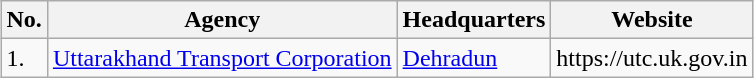<table class="sortable wikitable" style="margin: 1em auto 1em auto;">
<tr>
<th>No.</th>
<th>Agency</th>
<th>Headquarters</th>
<th>Website</th>
</tr>
<tr>
<td>1.</td>
<td><a href='#'>Uttarakhand Transport Corporation</a></td>
<td><a href='#'>Dehradun</a></td>
<td>https://utc.uk.gov.in</td>
</tr>
</table>
